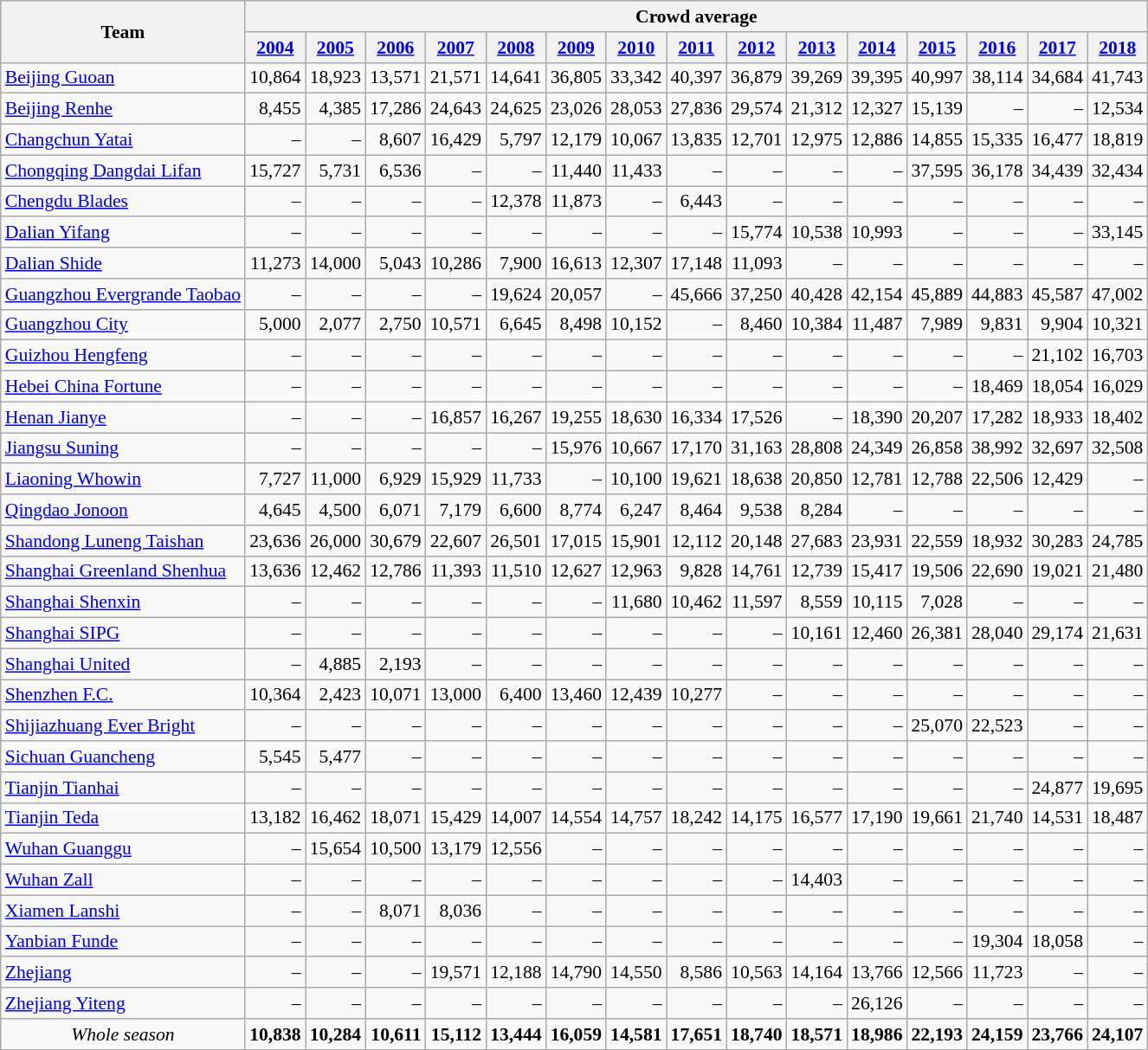<table class="wikitable sortable" style="font-size:90%; text-align:right">
<tr>
<th rowspan=2>Team</th>
<th colspan=15>Crowd average</th>
</tr>
<tr>
<th><a href='#'>2004</a></th>
<th><a href='#'>2005</a></th>
<th><a href='#'>2006</a></th>
<th><a href='#'>2007</a></th>
<th><a href='#'>2008</a></th>
<th><a href='#'>2009</a></th>
<th><a href='#'>2010</a></th>
<th><a href='#'>2011</a></th>
<th><a href='#'>2012</a></th>
<th><a href='#'>2013</a></th>
<th><a href='#'>2014</a></th>
<th><a href='#'>2015</a></th>
<th><a href='#'>2016</a></th>
<th><a href='#'>2017</a></th>
<th><a href='#'>2018</a></th>
</tr>
<tr>
<td align=left><a href='#'>Beijing Guoan</a></td>
<td>10,864</td>
<td>18,923</td>
<td>13,571</td>
<td>21,571</td>
<td>14,641</td>
<td>36,805</td>
<td>33,342</td>
<td>40,397</td>
<td>36,879</td>
<td>39,269</td>
<td>39,395</td>
<td>40,997</td>
<td>38,114</td>
<td>34,684</td>
<td>41,743</td>
</tr>
<tr>
<td align=left><a href='#'>Beijing Renhe</a></td>
<td>8,455</td>
<td>4,385</td>
<td>17,286</td>
<td>24,643</td>
<td>24,625</td>
<td>23,026</td>
<td>28,053</td>
<td>27,836</td>
<td>29,574</td>
<td>21,312</td>
<td>12,327</td>
<td>15,139</td>
<td>–</td>
<td>–</td>
<td>12,534</td>
</tr>
<tr>
<td align=left><a href='#'>Changchun Yatai</a></td>
<td>–</td>
<td>–</td>
<td>8,607</td>
<td>16,429</td>
<td>5,797</td>
<td>12,179</td>
<td>10,067</td>
<td>13,835</td>
<td>12,701</td>
<td>12,975</td>
<td>12,886</td>
<td>14,855</td>
<td>15,335</td>
<td>16,477</td>
<td>18,819</td>
</tr>
<tr>
<td align=left><a href='#'>Chongqing Dangdai Lifan</a></td>
<td>15,727</td>
<td>5,731</td>
<td>6,536</td>
<td>–</td>
<td>–</td>
<td>11,440</td>
<td>11,433</td>
<td>–</td>
<td>–</td>
<td>–</td>
<td>–</td>
<td>37,595</td>
<td>36,178</td>
<td>34,439</td>
<td>32,434</td>
</tr>
<tr>
<td align=left><a href='#'>Chengdu Blades</a></td>
<td>–</td>
<td>–</td>
<td>–</td>
<td>–</td>
<td>12,378</td>
<td>11,873</td>
<td>–</td>
<td>6,443</td>
<td>–</td>
<td>–</td>
<td>–</td>
<td>–</td>
<td>–</td>
<td>–</td>
<td>–</td>
</tr>
<tr>
<td align=left><a href='#'>Dalian Yifang</a></td>
<td>–</td>
<td>–</td>
<td>–</td>
<td>–</td>
<td>–</td>
<td>–</td>
<td>–</td>
<td>–</td>
<td>15,774</td>
<td>10,538</td>
<td>10,993</td>
<td>–</td>
<td>–</td>
<td>–</td>
<td>33,145</td>
</tr>
<tr>
<td align=left><a href='#'>Dalian Shide</a></td>
<td>11,273</td>
<td>14,000</td>
<td>5,043</td>
<td>10,286</td>
<td>7,900</td>
<td>16,613</td>
<td>12,307</td>
<td>17,148</td>
<td>11,093</td>
<td>–</td>
<td>–</td>
<td>–</td>
<td>–</td>
<td>–</td>
<td>–</td>
</tr>
<tr>
<td align=left><a href='#'>Guangzhou Evergrande Taobao</a></td>
<td>–</td>
<td>–</td>
<td>–</td>
<td>–</td>
<td>19,624</td>
<td>20,057</td>
<td>–</td>
<td>45,666</td>
<td>37,250</td>
<td>40,428</td>
<td>42,154</td>
<td>45,889</td>
<td>44,883</td>
<td>45,587</td>
<td>47,002</td>
</tr>
<tr>
<td align=left><a href='#'>Guangzhou City</a></td>
<td>5,000</td>
<td>2,077</td>
<td>2,750</td>
<td>10,571</td>
<td>6,645</td>
<td>8,498</td>
<td>10,152</td>
<td>–</td>
<td>8,460</td>
<td>10,384</td>
<td>11,487</td>
<td>7,989</td>
<td>9,831</td>
<td>9,904</td>
<td>10,321</td>
</tr>
<tr>
<td align=left><a href='#'>Guizhou Hengfeng</a></td>
<td>–</td>
<td>–</td>
<td>–</td>
<td>–</td>
<td>–</td>
<td>–</td>
<td>–</td>
<td>–</td>
<td>–</td>
<td>–</td>
<td>–</td>
<td>–</td>
<td>–</td>
<td>21,102</td>
<td>16,703</td>
</tr>
<tr>
<td align=left><a href='#'>Hebei China Fortune</a></td>
<td>–</td>
<td>–</td>
<td>–</td>
<td>–</td>
<td>–</td>
<td>–</td>
<td>–</td>
<td>–</td>
<td>–</td>
<td>–</td>
<td>–</td>
<td>–</td>
<td>18,469</td>
<td>18,054</td>
<td>16,029</td>
</tr>
<tr>
<td align=left><a href='#'>Henan Jianye</a></td>
<td>–</td>
<td>–</td>
<td>–</td>
<td>16,857</td>
<td>16,267</td>
<td>19,255</td>
<td>18,630</td>
<td>16,334</td>
<td>17,526</td>
<td>–</td>
<td>18,390</td>
<td>20,207</td>
<td>17,282</td>
<td>18,933</td>
<td>18,402</td>
</tr>
<tr>
<td align=left><a href='#'>Jiangsu Suning</a></td>
<td>–</td>
<td>–</td>
<td>–</td>
<td>–</td>
<td>–</td>
<td>15,976</td>
<td>10,667</td>
<td>17,170</td>
<td>31,163</td>
<td>28,808</td>
<td>24,349</td>
<td>26,858</td>
<td>38,992</td>
<td>32,697</td>
<td>32,508</td>
</tr>
<tr>
<td align=left><a href='#'>Liaoning Whowin</a></td>
<td>7,727</td>
<td>11,000</td>
<td>6,929</td>
<td>15,929</td>
<td>11,733</td>
<td>–</td>
<td>10,100</td>
<td>19,621</td>
<td>18,638</td>
<td>20,850</td>
<td>12,781</td>
<td>12,788</td>
<td>22,506</td>
<td>12,429</td>
<td>–</td>
</tr>
<tr>
<td align=left><a href='#'>Qingdao Jonoon</a></td>
<td>4,645</td>
<td>4,500</td>
<td>6,071</td>
<td>7,179</td>
<td>6,600</td>
<td>8,774</td>
<td>6,247</td>
<td>8,464</td>
<td>9,538</td>
<td>8,284</td>
<td>–</td>
<td>–</td>
<td>–</td>
<td>–</td>
<td>–</td>
</tr>
<tr>
<td align=left><a href='#'>Shandong Luneng Taishan</a></td>
<td>23,636</td>
<td>26,000</td>
<td>30,679</td>
<td>22,607</td>
<td>26,501</td>
<td>17,015</td>
<td>15,901</td>
<td>12,112</td>
<td>20,148</td>
<td>27,683</td>
<td>23,931</td>
<td>22,559</td>
<td>18,932</td>
<td>30,283</td>
<td>24,785</td>
</tr>
<tr>
<td align=left><a href='#'>Shanghai Greenland Shenhua</a></td>
<td>13,636</td>
<td>12,462</td>
<td>12,786</td>
<td>11,393</td>
<td>11,510</td>
<td>12,627</td>
<td>12,963</td>
<td>9,828</td>
<td>14,761</td>
<td>12,739</td>
<td>15,417</td>
<td>19,506</td>
<td>22,690</td>
<td>19,021</td>
<td>21,480</td>
</tr>
<tr>
<td align=left><a href='#'>Shanghai Shenxin</a></td>
<td>–</td>
<td>–</td>
<td>–</td>
<td>–</td>
<td>–</td>
<td>–</td>
<td>11,680</td>
<td>10,462</td>
<td>11,597</td>
<td>8,559</td>
<td>10,115</td>
<td>7,028</td>
<td>–</td>
<td>–</td>
<td>–</td>
</tr>
<tr>
<td align=left><a href='#'>Shanghai SIPG</a></td>
<td>–</td>
<td>–</td>
<td>–</td>
<td>–</td>
<td>–</td>
<td>–</td>
<td>–</td>
<td>–</td>
<td>–</td>
<td>10,161</td>
<td>12,460</td>
<td>26,381</td>
<td>28,040</td>
<td>29,174</td>
<td>21,631</td>
</tr>
<tr>
<td align=left><a href='#'>Shanghai United</a></td>
<td>–</td>
<td>4,885</td>
<td>2,193</td>
<td>–</td>
<td>–</td>
<td>–</td>
<td>–</td>
<td>–</td>
<td>–</td>
<td>–</td>
<td>–</td>
<td>–</td>
<td>–</td>
<td>–</td>
<td>–</td>
</tr>
<tr>
<td align=left><a href='#'>Shenzhen F.C.</a></td>
<td>10,364</td>
<td>2,423</td>
<td>10,071</td>
<td>13,000</td>
<td>6,400</td>
<td>13,460</td>
<td>12,439</td>
<td>10,277</td>
<td>–</td>
<td>–</td>
<td>–</td>
<td>–</td>
<td>–</td>
<td>–</td>
<td>–</td>
</tr>
<tr>
<td align=left><a href='#'>Shijiazhuang Ever Bright</a></td>
<td>–</td>
<td>–</td>
<td>–</td>
<td>–</td>
<td>–</td>
<td>–</td>
<td>–</td>
<td>–</td>
<td>–</td>
<td>–</td>
<td>–</td>
<td>25,070</td>
<td>22,523</td>
<td>–</td>
<td>–</td>
</tr>
<tr>
<td align=left><a href='#'>Sichuan Guancheng</a></td>
<td>5,545</td>
<td>5,477</td>
<td>–</td>
<td>–</td>
<td>–</td>
<td>–</td>
<td>–</td>
<td>–</td>
<td>–</td>
<td>–</td>
<td>–</td>
<td>–</td>
<td>–</td>
<td>–</td>
<td>–</td>
</tr>
<tr>
<td align=left><a href='#'>Tianjin Tianhai</a></td>
<td>–</td>
<td>–</td>
<td>–</td>
<td>–</td>
<td>–</td>
<td>–</td>
<td>–</td>
<td>–</td>
<td>–</td>
<td>–</td>
<td>–</td>
<td>–</td>
<td>–</td>
<td>24,877</td>
<td>19,695</td>
</tr>
<tr>
<td align=left><a href='#'>Tianjin Teda</a></td>
<td>13,182</td>
<td>16,462</td>
<td>18,071</td>
<td>15,429</td>
<td>14,007</td>
<td>14,554</td>
<td>14,757</td>
<td>18,242</td>
<td>14,175</td>
<td>16,577</td>
<td>17,190</td>
<td>19,661</td>
<td>21,740</td>
<td>14,531</td>
<td>18,487</td>
</tr>
<tr>
<td align=left><a href='#'>Wuhan Guanggu</a></td>
<td>–</td>
<td>15,654</td>
<td>10,500</td>
<td>13,179</td>
<td>12,556</td>
<td>–</td>
<td>–</td>
<td>–</td>
<td>–</td>
<td>–</td>
<td>–</td>
<td>–</td>
<td>–</td>
<td>–</td>
<td>–</td>
</tr>
<tr>
<td align=left><a href='#'>Wuhan Zall</a></td>
<td>–</td>
<td>–</td>
<td>–</td>
<td>–</td>
<td>–</td>
<td>–</td>
<td>–</td>
<td>–</td>
<td>–</td>
<td>14,403</td>
<td>–</td>
<td>–</td>
<td>–</td>
<td>–</td>
<td>–</td>
</tr>
<tr>
<td align=left><a href='#'>Xiamen Lanshi</a></td>
<td>–</td>
<td>–</td>
<td>8,071</td>
<td>8,036</td>
<td>–</td>
<td>–</td>
<td>–</td>
<td>–</td>
<td>–</td>
<td>–</td>
<td>–</td>
<td>–</td>
<td>–</td>
<td>–</td>
<td>–</td>
</tr>
<tr>
<td align=left><a href='#'>Yanbian Funde</a></td>
<td>–</td>
<td>–</td>
<td>–</td>
<td>–</td>
<td>–</td>
<td>–</td>
<td>–</td>
<td>–</td>
<td>–</td>
<td>–</td>
<td>–</td>
<td>–</td>
<td>19,304</td>
<td>18,058</td>
<td>–</td>
</tr>
<tr>
<td align=left><a href='#'>Zhejiang</a></td>
<td>–</td>
<td>–</td>
<td>–</td>
<td>19,571</td>
<td>12,188</td>
<td>14,790</td>
<td>14,550</td>
<td>8,586</td>
<td>10,563</td>
<td>14,164</td>
<td>13,766</td>
<td>12,566</td>
<td>11,723</td>
<td>–</td>
<td>–</td>
</tr>
<tr>
<td align=left><a href='#'>Zhejiang Yiteng</a></td>
<td>–</td>
<td>–</td>
<td>–</td>
<td>–</td>
<td>–</td>
<td>–</td>
<td>–</td>
<td>–</td>
<td>–</td>
<td>–</td>
<td>26,126</td>
<td>–</td>
<td>–</td>
<td>–</td>
<td>–</td>
</tr>
<tr>
<td align=center><em>Whole season</em></td>
<td><strong>10,838</strong></td>
<td><strong>10,284</strong></td>
<td><strong>10,611</strong></td>
<td><strong>15,112</strong></td>
<td><strong>13,444</strong></td>
<td><strong>16,059</strong></td>
<td><strong>14,581</strong></td>
<td><strong>17,651</strong></td>
<td><strong>18,740</strong></td>
<td><strong>18,571</strong></td>
<td><strong>18,986</strong></td>
<td><strong>22,193</strong></td>
<td><strong>24,159</strong></td>
<td><strong>23,766</strong></td>
<td><strong>24,107</strong></td>
</tr>
</table>
